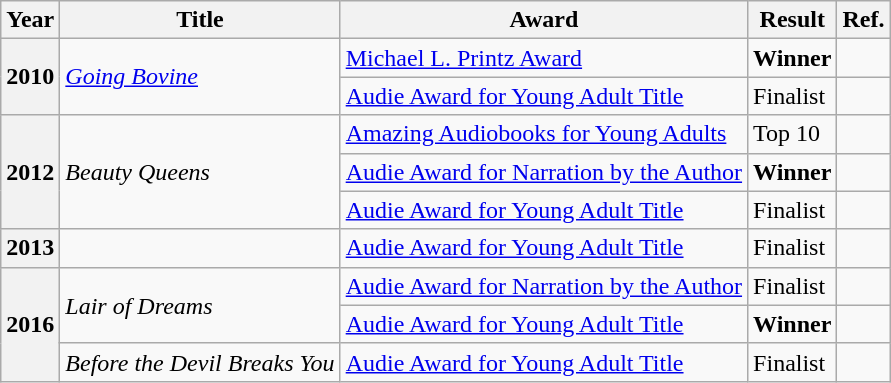<table class="wikitable sortable mw-collapsible">
<tr>
<th>Year</th>
<th>Title</th>
<th>Award</th>
<th>Result</th>
<th>Ref.</th>
</tr>
<tr>
<th rowspan="2">2010</th>
<td rowspan="2"><em><a href='#'>Going Bovine</a></em></td>
<td><a href='#'>Michael L. Printz Award</a></td>
<td><strong>Winner</strong></td>
<td></td>
</tr>
<tr>
<td><a href='#'>Audie Award for Young Adult Title</a></td>
<td>Finalist</td>
<td></td>
</tr>
<tr>
<th rowspan="3">2012</th>
<td rowspan="3"><em>Beauty Queens</em></td>
<td><a href='#'>Amazing Audiobooks for Young Adults</a></td>
<td>Top 10</td>
<td></td>
</tr>
<tr>
<td><a href='#'>Audie Award for Narration by the Author</a></td>
<td><strong>Winner</strong></td>
<td></td>
</tr>
<tr>
<td><a href='#'>Audie Award for Young Adult Title</a></td>
<td>Finalist</td>
<td></td>
</tr>
<tr>
<th>2013</th>
<td><em></em></td>
<td><a href='#'>Audie Award for Young Adult Title</a></td>
<td>Finalist</td>
<td></td>
</tr>
<tr>
<th rowspan="3">2016</th>
<td rowspan="2"><em>Lair of Dreams</em></td>
<td><a href='#'>Audie Award for Narration by the Author</a></td>
<td>Finalist</td>
<td></td>
</tr>
<tr>
<td><a href='#'>Audie Award for Young Adult Title</a></td>
<td><strong>Winner</strong></td>
<td></td>
</tr>
<tr>
<td><em>Before the Devil Breaks You</em></td>
<td><a href='#'>Audie Award for Young Adult Title</a></td>
<td>Finalist</td>
<td></td>
</tr>
</table>
